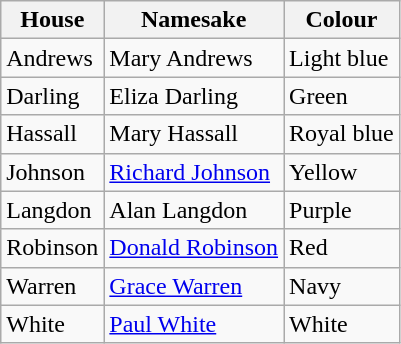<table class="wikitable sortable">
<tr>
<th>House</th>
<th>Namesake</th>
<th>Colour</th>
</tr>
<tr>
<td>Andrews</td>
<td>Mary Andrews</td>
<td>Light blue</td>
</tr>
<tr>
<td>Darling</td>
<td>Eliza Darling</td>
<td>Green</td>
</tr>
<tr>
<td>Hassall</td>
<td>Mary Hassall</td>
<td>Royal blue</td>
</tr>
<tr>
<td>Johnson</td>
<td><a href='#'>Richard Johnson</a></td>
<td>Yellow</td>
</tr>
<tr>
<td>Langdon</td>
<td>Alan Langdon</td>
<td>Purple</td>
</tr>
<tr>
<td>Robinson</td>
<td><a href='#'>Donald Robinson</a></td>
<td>Red</td>
</tr>
<tr>
<td>Warren</td>
<td><a href='#'>Grace Warren</a></td>
<td>Navy</td>
</tr>
<tr>
<td>White</td>
<td><a href='#'>Paul White</a></td>
<td>White</td>
</tr>
</table>
